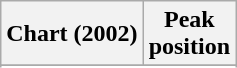<table class="wikitable sortable plainrowheaders" style="text-align:center">
<tr>
<th scope="col">Chart (2002)</th>
<th scope="col">Peak<br>position</th>
</tr>
<tr>
</tr>
<tr>
</tr>
<tr>
</tr>
</table>
